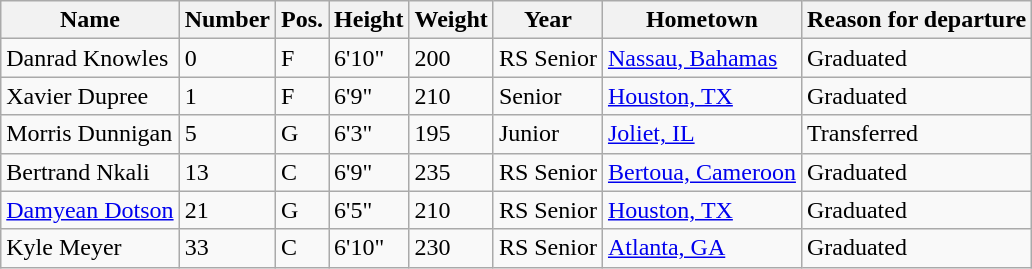<table class="wikitable sortable" border="1">
<tr>
<th>Name</th>
<th>Number</th>
<th>Pos.</th>
<th>Height</th>
<th>Weight</th>
<th>Year</th>
<th>Hometown</th>
<th class="unsortable">Reason for departure</th>
</tr>
<tr>
<td>Danrad Knowles</td>
<td>0</td>
<td>F</td>
<td>6'10"</td>
<td>200</td>
<td>RS Senior</td>
<td><a href='#'>Nassau, Bahamas</a></td>
<td>Graduated</td>
</tr>
<tr>
<td>Xavier Dupree</td>
<td>1</td>
<td>F</td>
<td>6'9"</td>
<td>210</td>
<td>Senior</td>
<td><a href='#'>Houston, TX</a></td>
<td>Graduated</td>
</tr>
<tr>
<td>Morris Dunnigan</td>
<td>5</td>
<td>G</td>
<td>6'3"</td>
<td>195</td>
<td>Junior</td>
<td><a href='#'>Joliet, IL</a></td>
<td>Transferred</td>
</tr>
<tr>
<td>Bertrand Nkali</td>
<td>13</td>
<td>C</td>
<td>6'9"</td>
<td>235</td>
<td>RS Senior</td>
<td><a href='#'>Bertoua, Cameroon</a></td>
<td>Graduated</td>
</tr>
<tr>
<td><a href='#'>Damyean Dotson</a></td>
<td>21</td>
<td>G</td>
<td>6'5"</td>
<td>210</td>
<td>RS Senior</td>
<td><a href='#'>Houston, TX</a></td>
<td>Graduated</td>
</tr>
<tr>
<td>Kyle Meyer</td>
<td>33</td>
<td>C</td>
<td>6'10"</td>
<td>230</td>
<td>RS Senior</td>
<td><a href='#'>Atlanta, GA</a></td>
<td>Graduated</td>
</tr>
</table>
